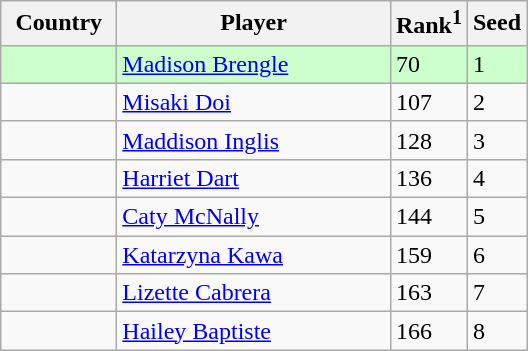<table class="sortable wikitable">
<tr>
<th width="70">Country</th>
<th width="175">Player</th>
<th>Rank<sup>1</sup></th>
<th>Seed</th>
</tr>
<tr bgcolor=#cfc>
<td></td>
<td><a href='#'>Madison Brengle</a></td>
<td>70</td>
<td>1</td>
</tr>
<tr>
<td></td>
<td><a href='#'>Misaki Doi</a></td>
<td>107</td>
<td>2</td>
</tr>
<tr>
<td></td>
<td><a href='#'>Maddison Inglis</a></td>
<td>128</td>
<td>3</td>
</tr>
<tr>
<td></td>
<td><a href='#'>Harriet Dart</a></td>
<td>136</td>
<td>4</td>
</tr>
<tr>
<td></td>
<td><a href='#'>Caty McNally</a></td>
<td>144</td>
<td>5</td>
</tr>
<tr>
<td></td>
<td><a href='#'>Katarzyna Kawa</a></td>
<td>159</td>
<td>6</td>
</tr>
<tr>
<td></td>
<td><a href='#'>Lizette Cabrera</a></td>
<td>163</td>
<td>7</td>
</tr>
<tr>
<td></td>
<td><a href='#'>Hailey Baptiste</a></td>
<td>166</td>
<td>8</td>
</tr>
</table>
